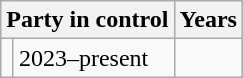<table class="wikitable">
<tr>
<th colspan="2">Party in control</th>
<th>Years</th>
</tr>
<tr>
<td></td>
<td>2023–present</td>
</tr>
</table>
